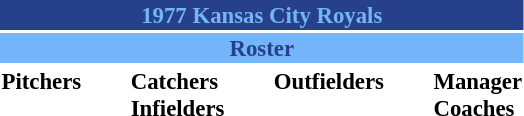<table class="toccolours" style="font-size: 95%;">
<tr>
<th colspan="10" style="background-color: #27408B; color: #74B4FA; text-align: center;">1977 Kansas City Royals</th>
</tr>
<tr>
<td colspan="10" style="background-color: #74B4FA; color: #27408B; text-align: center;"><strong>Roster</strong></td>
</tr>
<tr>
<td valign="top"><strong>Pitchers</strong><br>











</td>
<td width="25px"></td>
<td valign="top"><strong>Catchers</strong><br>


<strong>Infielders</strong>








</td>
<td width="25px"></td>
<td valign="top"><strong>Outfielders</strong><br>






</td>
<td width="25px"></td>
<td valign="top"><strong>Manager</strong><br>
<strong>Coaches</strong>



</td>
</tr>
<tr>
</tr>
</table>
